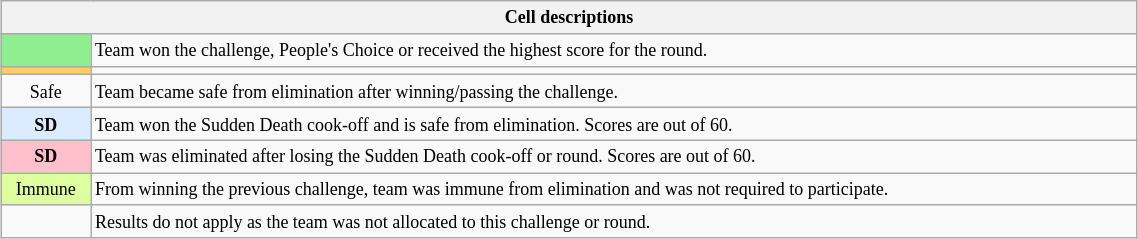<table class="wikitable" style="margin: auto; text-align: left; font-size: 9pt; line-height:16px; width:60%">
<tr>
<th colspan="2">Cell descriptions</th>
</tr>
<tr>
<td style="background:lightgreen; text-align:center"></td>
<td>Team won the challenge, People's Choice or received the highest score for the round.</td>
</tr>
<tr>
<td style="text-align:center; background:#FFCC66"></td>
<td></td>
</tr>
<tr>
<td style="text-align:center">Safe</td>
<td>Team became safe from elimination after winning/passing the challenge.</td>
</tr>
<tr>
<td style="text-align:center; background:#DCEBFF;"><strong>SD</strong></td>
<td>Team won the Sudden Death cook-off and is safe from elimination. Scores are out of 60.</td>
</tr>
<tr>
<td style="text-align:center; background:pink;"><strong>SD</strong></td>
<td>Team was eliminated after losing the Sudden Death cook-off or round. Scores are out of 60.</td>
</tr>
<tr>
<td style="text-align:center" bgcolor="DDFF9F">Immune</td>
<td>From winning the previous challenge, team was immune from elimination and was not required to participate.</td>
</tr>
<tr>
<td></td>
<td>Results do not apply as the team was not allocated to this challenge or round.</td>
</tr>
</table>
